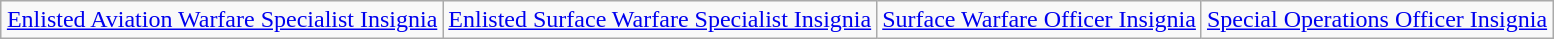<table class="wikitable" style="margin-left: auto; margin-right: auto; text-align: center; margin-bottom: -1px;">
<tr>
<td><a href='#'>Enlisted Aviation Warfare Specialist Insignia</a></td>
<td><a href='#'>Enlisted Surface Warfare Specialist Insignia</a></td>
<td><a href='#'>Surface Warfare Officer Insignia</a></td>
<td><a href='#'>Special Operations Officer Insignia</a></td>
</tr>
</table>
